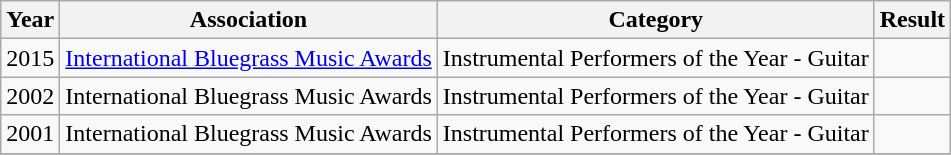<table class="wikitable">
<tr>
<th>Year</th>
<th>Association</th>
<th>Category</th>
<th>Result</th>
</tr>
<tr>
<td rowspan=1>2015</td>
<td rowspan=1><a href='#'>International Bluegrass Music Awards</a></td>
<td>Instrumental Performers of the Year - Guitar</td>
<td></td>
</tr>
<tr>
<td rowspan=1>2002</td>
<td rowspan=1>International Bluegrass Music Awards</td>
<td>Instrumental Performers of the Year - Guitar</td>
<td></td>
</tr>
<tr>
<td rowspan=1>2001</td>
<td rowspan=1>International Bluegrass Music Awards</td>
<td>Instrumental Performers of the Year - Guitar</td>
<td></td>
</tr>
<tr>
</tr>
</table>
